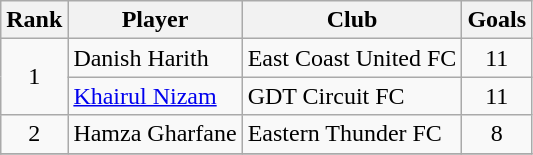<table class="wikitable" style="font-size:100%">
<tr>
<th>Rank</th>
<th>Player</th>
<th>Club</th>
<th>Goals</th>
</tr>
<tr>
<td align="center" rowspan="2">1</td>
<td>Danish Harith</td>
<td>East Coast United FC</td>
<td align="center">11</td>
</tr>
<tr>
<td><a href='#'>Khairul Nizam</a></td>
<td>GDT Circuit FC</td>
<td align="center">11</td>
</tr>
<tr>
<td align="center" rowspan="1">2</td>
<td>Hamza Gharfane</td>
<td>Eastern Thunder FC</td>
<td align="center">8</td>
</tr>
<tr>
</tr>
</table>
